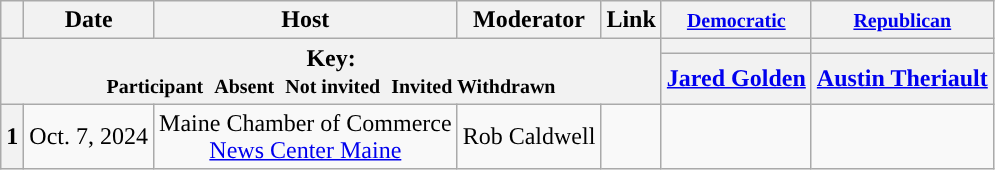<table class="wikitable" style="text-align:center;">
<tr>
<th scope="col"></th>
<th scope="col">Date</th>
<th scope="col">Host</th>
<th scope="col">Moderator</th>
<th scope="col">Link</th>
<th scope="col"><small><a href='#'>Democratic</a></small></th>
<th scope="col"><small><a href='#'>Republican</a></small></th>
</tr>
<tr>
<th colspan="5" rowspan="2">Key:<br> <small>Participant </small>  <small>Absent </small>  <small>Not invited </small>  <small>Invited  Withdrawn</small></th>
<th scope="col" style="background:"></th>
<th scope="col" style="background:"></th>
</tr>
<tr>
<th scope="col"><a href='#'>Jared Golden</a></th>
<th scope="col"><a href='#'>Austin Theriault</a></th>
</tr>
<tr>
<th>1</th>
<td style="white-space:nowrap;">Oct. 7, 2024</td>
<td style="white-space:nowrap;">Maine Chamber of Commerce<br><a href='#'>News Center Maine</a></td>
<td style="white-space:nowrap;">Rob Caldwell</td>
<td style="white-space:nowrap;"></td>
<td></td>
<td></td>
</tr>
</table>
